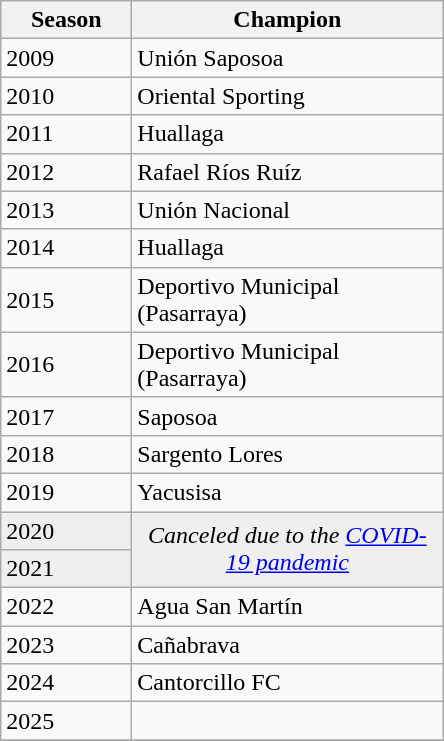<table class="wikitable sortable">
<tr>
<th width=80px>Season</th>
<th width=200px>Champion</th>
</tr>
<tr>
<td>2009</td>
<td>Unión Saposoa</td>
</tr>
<tr>
<td>2010</td>
<td>Oriental Sporting</td>
</tr>
<tr>
<td>2011</td>
<td>Huallaga</td>
</tr>
<tr>
<td>2012</td>
<td>Rafael Ríos Ruíz</td>
</tr>
<tr>
<td>2013</td>
<td>Unión Nacional</td>
</tr>
<tr>
<td>2014</td>
<td>Huallaga</td>
</tr>
<tr>
<td>2015</td>
<td>Deportivo Municipal (Pasarraya)</td>
</tr>
<tr>
<td>2016</td>
<td>Deportivo Municipal (Pasarraya)</td>
</tr>
<tr>
<td>2017</td>
<td>Saposoa</td>
</tr>
<tr>
<td>2018</td>
<td>Sargento Lores</td>
</tr>
<tr>
<td>2019</td>
<td>Yacusisa</td>
</tr>
<tr bgcolor=#efefef>
<td>2020</td>
<td rowspan=2 colspan="1" align=center><em>Canceled due to the <a href='#'>COVID-19 pandemic</a></em></td>
</tr>
<tr bgcolor=#efefef>
<td>2021</td>
</tr>
<tr>
<td>2022</td>
<td>Agua San Martín</td>
</tr>
<tr>
<td>2023</td>
<td>Cañabrava</td>
</tr>
<tr>
<td>2024</td>
<td>Cantorcillo FC</td>
</tr>
<tr>
<td>2025</td>
<td></td>
</tr>
<tr>
</tr>
</table>
